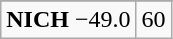<table class="wikitable">
<tr align="center">
</tr>
<tr align="center">
<td><strong>NICH</strong> −49.0</td>
<td>60</td>
</tr>
</table>
